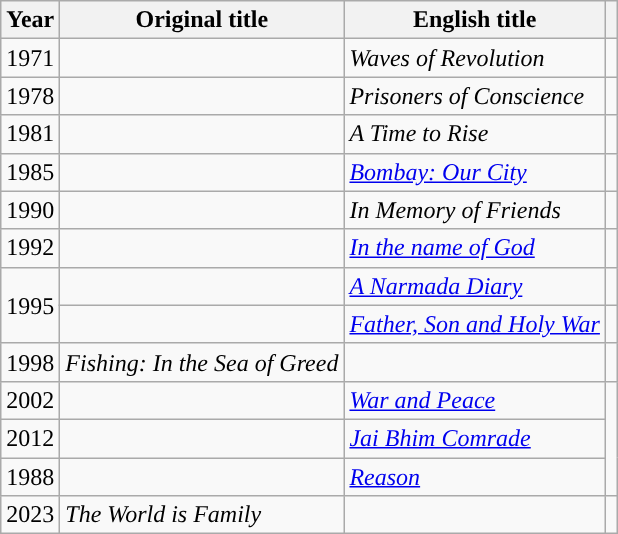<table class="wikitable">
<tr>
<th>Year</th>
<th>Original title</th>
<th>English title</th>
<th scope="col" class="unsortable"></th>
</tr>
<tr>
<td>1971</td>
<td><em></em></td>
<td><em>Waves of Revolution</em></td>
<td style="text-align: center;"></td>
</tr>
<tr>
<td>1978</td>
<td><em></em></td>
<td><em>Prisoners of Conscience</em></td>
<td style="text-align: center;"></td>
</tr>
<tr>
<td>1981</td>
<td><em></em></td>
<td><em>A Time to Rise</em></td>
<td style="text-align: center;"></td>
</tr>
<tr>
<td>1985</td>
<td><em></em></td>
<td><em><a href='#'>Bombay: Our City</a></em></td>
<td style="text-align: center;"></td>
</tr>
<tr>
<td>1990</td>
<td><em></em></td>
<td><em>In Memory of Friends</em></td>
<td style="text-align: center;"></td>
</tr>
<tr>
<td>1992</td>
<td><em></em></td>
<td><em><a href='#'>In the name of God</a></em></td>
<td style="text-align: center;"></td>
</tr>
<tr>
<td rowspan="2">1995</td>
<td><em></em></td>
<td><em><a href='#'>A Narmada Diary</a></em></td>
<td style="text-align: center"></td>
</tr>
<tr>
<td><em></em></td>
<td><em><a href='#'>Father, Son and Holy War</a></em></td>
<td style="text-align: center;"></td>
</tr>
<tr>
<td>1998</td>
<td><em>Fishing: In the Sea of Greed</em></td>
<td></td>
<td style="text-align: center"></td>
</tr>
<tr>
<td>2002</td>
<td><em></em></td>
<td><em><a href='#'>War and Peace</a></em></td>
</tr>
<tr>
<td>2012</td>
<td><em></em></td>
<td><em><a href='#'>Jai Bhim Comrade</a></em></td>
</tr>
<tr>
<td>1988</td>
<td><em></em></td>
<td><em><a href='#'>Reason</a></em></td>
</tr>
<tr>
<td>2023</td>
<td><em>The World is Family</em></td>
<td></td>
<td style="text-align: center;"></td>
</tr>
</table>
